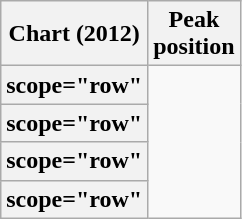<table class="wikitable plainrowheaders sortable" style="text-align:center">
<tr>
<th scope="col">Chart (2012)</th>
<th scope="col">Peak<br>position</th>
</tr>
<tr>
<th>scope="row" </th>
</tr>
<tr>
<th>scope="row" </th>
</tr>
<tr>
<th>scope="row" </th>
</tr>
<tr>
<th>scope="row" </th>
</tr>
</table>
